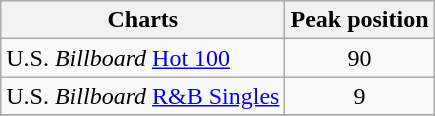<table class="wikitable sortable">
<tr>
<th>Charts</th>
<th>Peak position</th>
</tr>
<tr>
<td>U.S. <em>Billboard</em> <a href='#'>Hot 100</a></td>
<td align="center">90</td>
</tr>
<tr>
<td>U.S. <em>Billboard</em> <a href='#'>R&B Singles</a></td>
<td align="center">9</td>
</tr>
<tr>
</tr>
</table>
